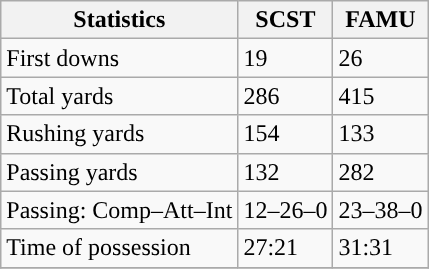<table class="wikitable" style="float: left;">
<tr>
<th>Statistics</th>
<th>SCST</th>
<th>FAMU</th>
</tr>
<tr>
<td>First downs</td>
<td>19</td>
<td>26</td>
</tr>
<tr>
<td>Total yards</td>
<td>286</td>
<td>415</td>
</tr>
<tr>
<td>Rushing yards</td>
<td>154</td>
<td>133</td>
</tr>
<tr>
<td>Passing yards</td>
<td>132</td>
<td>282</td>
</tr>
<tr>
<td>Passing: Comp–Att–Int</td>
<td>12–26–0</td>
<td>23–38–0</td>
</tr>
<tr>
<td>Time of possession</td>
<td>27:21</td>
<td>31:31</td>
</tr>
<tr>
</tr>
</table>
